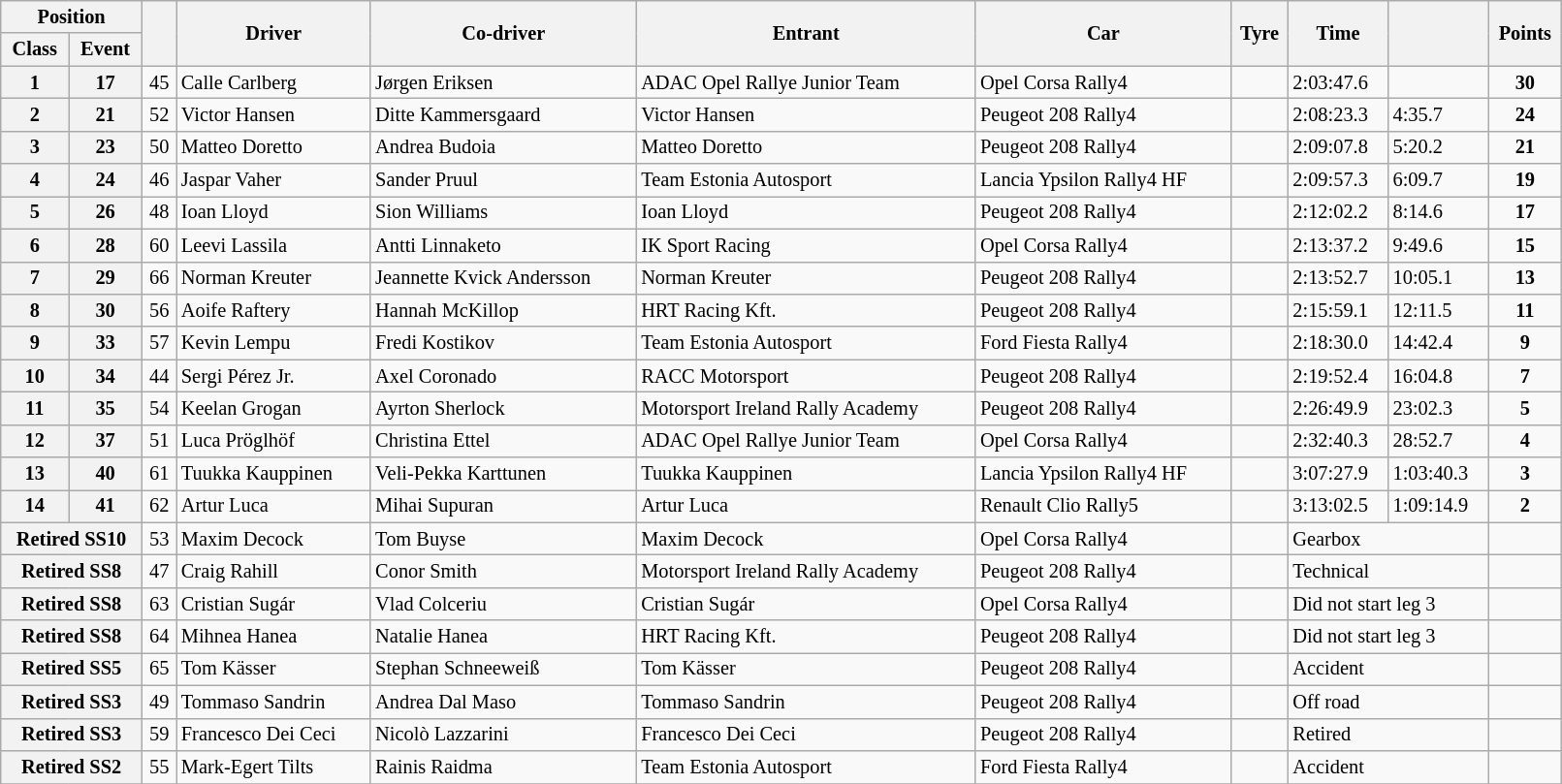<table class="wikitable" width=85% style="font-size: 85%;">
<tr>
<th colspan="2">Position</th>
<th rowspan="2"></th>
<th rowspan="2">Driver</th>
<th rowspan="2">Co-driver</th>
<th rowspan="2">Entrant</th>
<th rowspan="2">Car</th>
<th rowspan="2">Tyre</th>
<th rowspan="2">Time</th>
<th rowspan="2"></th>
<th rowspan="2">Points</th>
</tr>
<tr>
<th>Class</th>
<th>Event</th>
</tr>
<tr>
<th>1</th>
<th>17</th>
<td align="center">45</td>
<td> Calle Carlberg</td>
<td> Jørgen Eriksen</td>
<td> ADAC Opel Rallye Junior Team</td>
<td>Opel Corsa Rally4</td>
<td></td>
<td>2:03:47.6</td>
<td></td>
<td align="center"><strong>30</strong></td>
</tr>
<tr>
<th>2</th>
<th>21</th>
<td align="center">52</td>
<td> Victor Hansen</td>
<td> Ditte Kammersgaard</td>
<td> Victor Hansen</td>
<td>Peugeot 208 Rally4</td>
<td></td>
<td>2:08:23.3</td>
<td>4:35.7</td>
<td align="center"><strong>24</strong></td>
</tr>
<tr>
<th>3</th>
<th>23</th>
<td align="center">50</td>
<td> Matteo Doretto</td>
<td> Andrea Budoia</td>
<td> Matteo Doretto</td>
<td>Peugeot 208 Rally4</td>
<td></td>
<td>2:09:07.8</td>
<td>5:20.2</td>
<td align="center"><strong>21</strong></td>
</tr>
<tr>
<th>4</th>
<th>24</th>
<td align="center">46</td>
<td> Jaspar Vaher</td>
<td> Sander Pruul</td>
<td> Team Estonia Autosport</td>
<td>Lancia Ypsilon Rally4 HF</td>
<td></td>
<td>2:09:57.3</td>
<td>6:09.7</td>
<td align="center"><strong>19</strong></td>
</tr>
<tr>
<th>5</th>
<th>26</th>
<td align="center">48</td>
<td> Ioan Lloyd</td>
<td> Sion Williams</td>
<td> Ioan Lloyd</td>
<td>Peugeot 208 Rally4</td>
<td></td>
<td>2:12:02.2</td>
<td>8:14.6</td>
<td align="center"><strong>17</strong></td>
</tr>
<tr>
<th>6</th>
<th>28</th>
<td align="center">60</td>
<td> Leevi Lassila</td>
<td> Antti Linnaketo</td>
<td> IK Sport Racing</td>
<td>Opel Corsa Rally4</td>
<td></td>
<td>2:13:37.2</td>
<td>9:49.6</td>
<td align="center"><strong>15</strong></td>
</tr>
<tr>
<th>7</th>
<th>29</th>
<td align="center">66</td>
<td> Norman Kreuter</td>
<td> Jeannette Kvick Andersson</td>
<td> Norman Kreuter</td>
<td>Peugeot 208 Rally4</td>
<td></td>
<td>2:13:52.7</td>
<td>10:05.1</td>
<td align="center"><strong>13</strong></td>
</tr>
<tr>
<th>8</th>
<th>30</th>
<td align="center">56</td>
<td> Aoife Raftery</td>
<td> Hannah McKillop</td>
<td> HRT Racing Kft.</td>
<td>Peugeot 208 Rally4</td>
<td></td>
<td>2:15:59.1</td>
<td>12:11.5</td>
<td align="center"><strong>11</strong></td>
</tr>
<tr>
<th>9</th>
<th>33</th>
<td align="center">57</td>
<td> Kevin Lempu</td>
<td> Fredi Kostikov</td>
<td> Team Estonia Autosport</td>
<td>Ford Fiesta Rally4</td>
<td></td>
<td>2:18:30.0</td>
<td>14:42.4</td>
<td align="center"><strong>9</strong></td>
</tr>
<tr>
<th>10</th>
<th>34</th>
<td align="center">44</td>
<td> Sergi Pérez Jr.</td>
<td> Axel Coronado</td>
<td> RACC Motorsport</td>
<td>Peugeot 208 Rally4</td>
<td></td>
<td>2:19:52.4</td>
<td>16:04.8</td>
<td align="center"><strong>7</strong></td>
</tr>
<tr>
<th>11</th>
<th>35</th>
<td align="center">54</td>
<td> Keelan Grogan</td>
<td> Ayrton Sherlock</td>
<td> Motorsport Ireland Rally Academy</td>
<td>Peugeot 208 Rally4</td>
<td></td>
<td>2:26:49.9</td>
<td>23:02.3</td>
<td align="center"><strong>5</strong></td>
</tr>
<tr>
<th>12</th>
<th>37</th>
<td align="center">51</td>
<td> Luca Pröglhöf</td>
<td> Christina Ettel</td>
<td> ADAC Opel Rallye Junior Team</td>
<td>Opel Corsa Rally4</td>
<td></td>
<td>2:32:40.3</td>
<td>28:52.7</td>
<td align="center"><strong>4</strong></td>
</tr>
<tr>
<th>13</th>
<th>40</th>
<td align="center">61</td>
<td> Tuukka Kauppinen</td>
<td> Veli-Pekka Karttunen</td>
<td> Tuukka Kauppinen</td>
<td>Lancia Ypsilon Rally4 HF</td>
<td></td>
<td>3:07:27.9</td>
<td>1:03:40.3</td>
<td align="center"><strong>3</strong></td>
</tr>
<tr>
<th>14</th>
<th>41</th>
<td align="center">62</td>
<td> Artur Luca</td>
<td> Mihai Supuran</td>
<td> Artur Luca</td>
<td>Renault Clio Rally5</td>
<td></td>
<td>3:13:02.5</td>
<td>1:09:14.9</td>
<td align="center"><strong>2</strong></td>
</tr>
<tr>
<th colspan="2">Retired SS10</th>
<td align="center">53</td>
<td> Maxim Decock</td>
<td> Tom Buyse</td>
<td> Maxim Decock</td>
<td>Opel Corsa Rally4</td>
<td></td>
<td colspan="2">Gearbox</td>
<td align="center"></td>
</tr>
<tr>
<th colspan="2">Retired SS8</th>
<td align="center">47</td>
<td> Craig Rahill</td>
<td> Conor Smith</td>
<td> Motorsport Ireland Rally Academy</td>
<td>Peugeot 208 Rally4</td>
<td></td>
<td colspan="2">Technical</td>
<td align="center"></td>
</tr>
<tr>
<th colspan="2">Retired SS8</th>
<td align="center">63</td>
<td> Cristian Sugár</td>
<td> Vlad Colceriu</td>
<td> Cristian Sugár</td>
<td>Opel Corsa Rally4</td>
<td></td>
<td colspan="2">Did not start leg 3</td>
<td align="center"></td>
</tr>
<tr>
<th colspan="2">Retired SS8</th>
<td align="center">64</td>
<td> Mihnea Hanea</td>
<td> Natalie Hanea</td>
<td> HRT Racing Kft.</td>
<td>Peugeot 208 Rally4</td>
<td></td>
<td colspan="2">Did not start leg 3</td>
<td align="center"></td>
</tr>
<tr>
<th colspan="2">Retired SS5</th>
<td align="center">65</td>
<td> Tom Kässer</td>
<td> Stephan Schneeweiß</td>
<td> Tom Kässer</td>
<td>Peugeot 208 Rally4</td>
<td></td>
<td colspan="2">Accident</td>
<td align="center"></td>
</tr>
<tr>
<th colspan="2">Retired SS3</th>
<td align="center">49</td>
<td> Tommaso Sandrin</td>
<td> Andrea Dal Maso</td>
<td> Tommaso Sandrin</td>
<td>Peugeot 208 Rally4</td>
<td></td>
<td colspan="2">Off road</td>
<td align="center"></td>
</tr>
<tr>
<th colspan="2">Retired SS3</th>
<td align="center">59</td>
<td> Francesco Dei Ceci</td>
<td> Nicolò Lazzarini</td>
<td> Francesco Dei Ceci</td>
<td>Peugeot 208 Rally4</td>
<td></td>
<td colspan="2">Retired</td>
<td align="center"></td>
</tr>
<tr>
<th colspan="2">Retired SS2</th>
<td align="center">55</td>
<td> Mark-Egert Tilts</td>
<td> Rainis Raidma</td>
<td> Team Estonia Autosport</td>
<td>Ford Fiesta Rally4</td>
<td></td>
<td colspan="2">Accident</td>
<td align="center"></td>
</tr>
<tr>
</tr>
</table>
